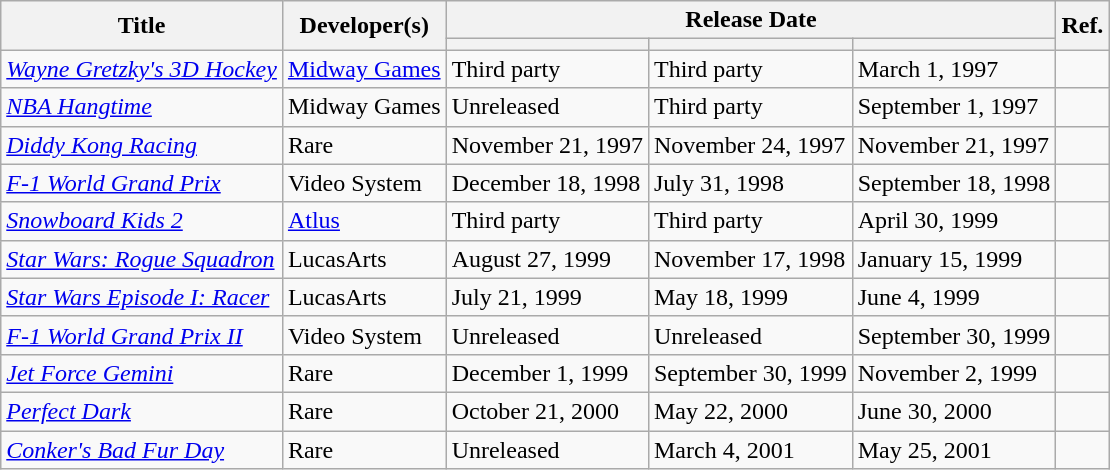<table class="wikitable plainrowheaders sortable">
<tr>
<th rowspan="2">Title</th>
<th rowspan="2">Developer(s)</th>
<th colspan="3">Release Date</th>
<th rowspan="2">Ref.</th>
</tr>
<tr>
<th data-sort-type="date"></th>
<th data-sort-type="date"></th>
<th data-sort-type="date"></th>
</tr>
<tr>
<td><em><a href='#'>Wayne Gretzky's 3D Hockey</a></em></td>
<td><a href='#'>Midway Games</a></td>
<td>Third party</td>
<td>Third party</td>
<td>March 1, 1997</td>
<td></td>
</tr>
<tr>
<td><em><a href='#'>NBA Hangtime</a></em></td>
<td>Midway Games</td>
<td>Unreleased</td>
<td>Third party</td>
<td>September 1, 1997</td>
<td></td>
</tr>
<tr>
<td><em><a href='#'>Diddy Kong Racing</a></em></td>
<td>Rare</td>
<td>November 21, 1997</td>
<td>November 24, 1997</td>
<td>November 21, 1997</td>
<td></td>
</tr>
<tr>
<td><em><a href='#'>F-1 World Grand Prix</a></em></td>
<td>Video System</td>
<td>December 18, 1998</td>
<td>July 31, 1998</td>
<td>September 18, 1998</td>
<td></td>
</tr>
<tr>
<td><em><a href='#'>Snowboard Kids 2</a></em></td>
<td><a href='#'>Atlus</a></td>
<td>Third party</td>
<td>Third party</td>
<td>April 30, 1999</td>
<td></td>
</tr>
<tr>
<td><em><a href='#'>Star Wars: Rogue Squadron</a></em></td>
<td>LucasArts</td>
<td>August 27, 1999</td>
<td>November 17, 1998</td>
<td>January 15, 1999</td>
<td></td>
</tr>
<tr>
<td><em><a href='#'>Star Wars Episode I: Racer</a></em></td>
<td>LucasArts</td>
<td>July 21, 1999</td>
<td>May 18, 1999</td>
<td>June 4, 1999</td>
<td></td>
</tr>
<tr>
<td><em><a href='#'>F-1 World Grand Prix II</a></em></td>
<td>Video System</td>
<td>Unreleased</td>
<td>Unreleased</td>
<td>September 30, 1999</td>
<td></td>
</tr>
<tr>
<td><em><a href='#'>Jet Force Gemini</a></em></td>
<td>Rare</td>
<td>December 1, 1999</td>
<td>September 30, 1999</td>
<td>November 2, 1999</td>
<td></td>
</tr>
<tr>
<td><em><a href='#'>Perfect Dark</a></em></td>
<td>Rare</td>
<td>October 21, 2000</td>
<td>May 22, 2000</td>
<td>June 30, 2000</td>
<td></td>
</tr>
<tr>
<td><em><a href='#'>Conker's Bad Fur Day</a></em></td>
<td>Rare</td>
<td>Unreleased</td>
<td>March 4, 2001</td>
<td>May 25, 2001</td>
<td></td>
</tr>
</table>
